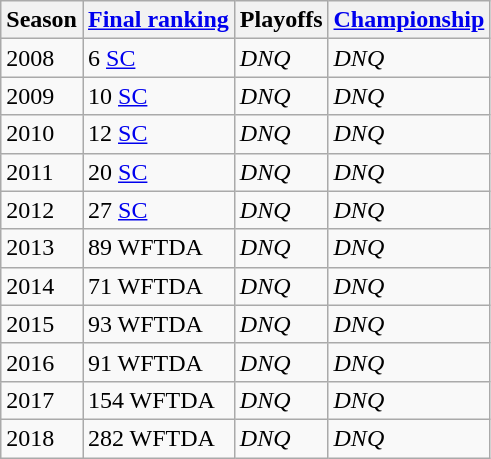<table class="wikitable sortable">
<tr>
<th>Season</th>
<th><a href='#'>Final ranking</a></th>
<th>Playoffs</th>
<th><a href='#'>Championship</a></th>
</tr>
<tr>
<td>2008</td>
<td>6 <a href='#'>SC</a></td>
<td><em>DNQ</em></td>
<td><em>DNQ</em></td>
</tr>
<tr>
<td>2009</td>
<td>10 <a href='#'>SC</a></td>
<td><em>DNQ</em></td>
<td><em>DNQ</em></td>
</tr>
<tr>
<td>2010</td>
<td>12 <a href='#'>SC</a></td>
<td><em>DNQ</em></td>
<td><em>DNQ</em></td>
</tr>
<tr>
<td>2011</td>
<td>20 <a href='#'>SC</a></td>
<td><em>DNQ</em></td>
<td><em>DNQ</em></td>
</tr>
<tr>
<td>2012</td>
<td>27 <a href='#'>SC</a></td>
<td><em>DNQ</em></td>
<td><em>DNQ</em></td>
</tr>
<tr>
<td>2013</td>
<td>89 WFTDA</td>
<td><em>DNQ</em></td>
<td><em>DNQ</em></td>
</tr>
<tr>
<td>2014</td>
<td>71 WFTDA</td>
<td><em>DNQ</em></td>
<td><em>DNQ</em></td>
</tr>
<tr>
<td>2015</td>
<td>93 WFTDA</td>
<td><em>DNQ</em></td>
<td><em>DNQ</em></td>
</tr>
<tr>
<td>2016</td>
<td>91 WFTDA</td>
<td><em>DNQ</em></td>
<td><em>DNQ</em></td>
</tr>
<tr>
<td>2017</td>
<td>154 WFTDA</td>
<td><em>DNQ</em></td>
<td><em>DNQ</em></td>
</tr>
<tr>
<td>2018</td>
<td>282 WFTDA</td>
<td><em>DNQ</em></td>
<td><em>DNQ</em></td>
</tr>
</table>
